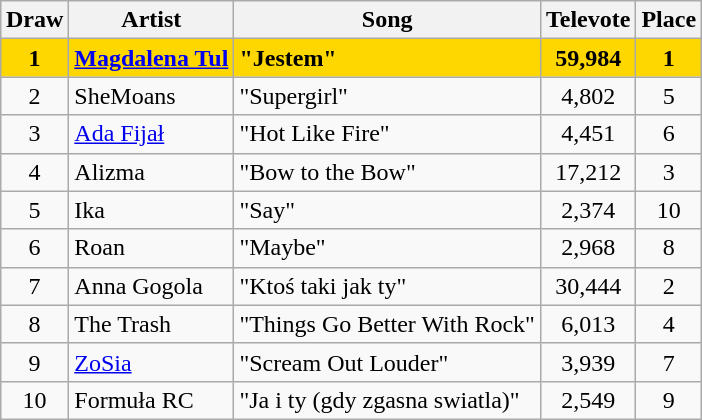<table class="sortable wikitable" style="margin: 1em auto 1em auto; text-align:center">
<tr>
<th>Draw</th>
<th>Artist</th>
<th>Song</th>
<th>Televote</th>
<th>Place</th>
</tr>
<tr style="font-weight:bold; background:gold;">
<td>1</td>
<td align="left"><a href='#'>Magdalena Tul</a></td>
<td align="left">"Jestem"</td>
<td>59,984</td>
<td>1</td>
</tr>
<tr>
<td>2</td>
<td align="left">SheMoans</td>
<td align="left">"Supergirl"</td>
<td>4,802</td>
<td>5</td>
</tr>
<tr>
<td>3</td>
<td align="left"><a href='#'>Ada Fijał</a></td>
<td align="left">"Hot Like Fire"</td>
<td>4,451</td>
<td>6</td>
</tr>
<tr>
<td>4</td>
<td align="left">Alizma</td>
<td align="left">"Bow to the Bow"</td>
<td>17,212</td>
<td>3</td>
</tr>
<tr>
<td>5</td>
<td align="left">Ika</td>
<td align="left">"Say"</td>
<td>2,374</td>
<td>10</td>
</tr>
<tr>
<td>6</td>
<td align="left">Roan</td>
<td align="left">"Maybe"</td>
<td>2,968</td>
<td>8</td>
</tr>
<tr>
<td>7</td>
<td align="left">Anna Gogola</td>
<td align="left">"Ktoś taki jak ty"</td>
<td>30,444</td>
<td>2</td>
</tr>
<tr>
<td>8</td>
<td align="left">The Trash</td>
<td align="left">"Things Go Better With Rock"</td>
<td>6,013</td>
<td>4</td>
</tr>
<tr>
<td>9</td>
<td align="left"><a href='#'>ZoSia</a></td>
<td align="left">"Scream Out Louder"</td>
<td>3,939</td>
<td>7</td>
</tr>
<tr>
<td>10</td>
<td align="left">Formuła RC</td>
<td align="left">"Ja i ty (gdy zgasna swiatla)"</td>
<td>2,549</td>
<td>9</td>
</tr>
</table>
